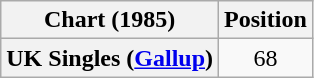<table class="wikitable plainrowheaders" style="text-align:center">
<tr>
<th scope="col">Chart (1985)</th>
<th scope="col">Position</th>
</tr>
<tr>
<th scope="row">UK Singles (<a href='#'>Gallup</a>)</th>
<td>68</td>
</tr>
</table>
